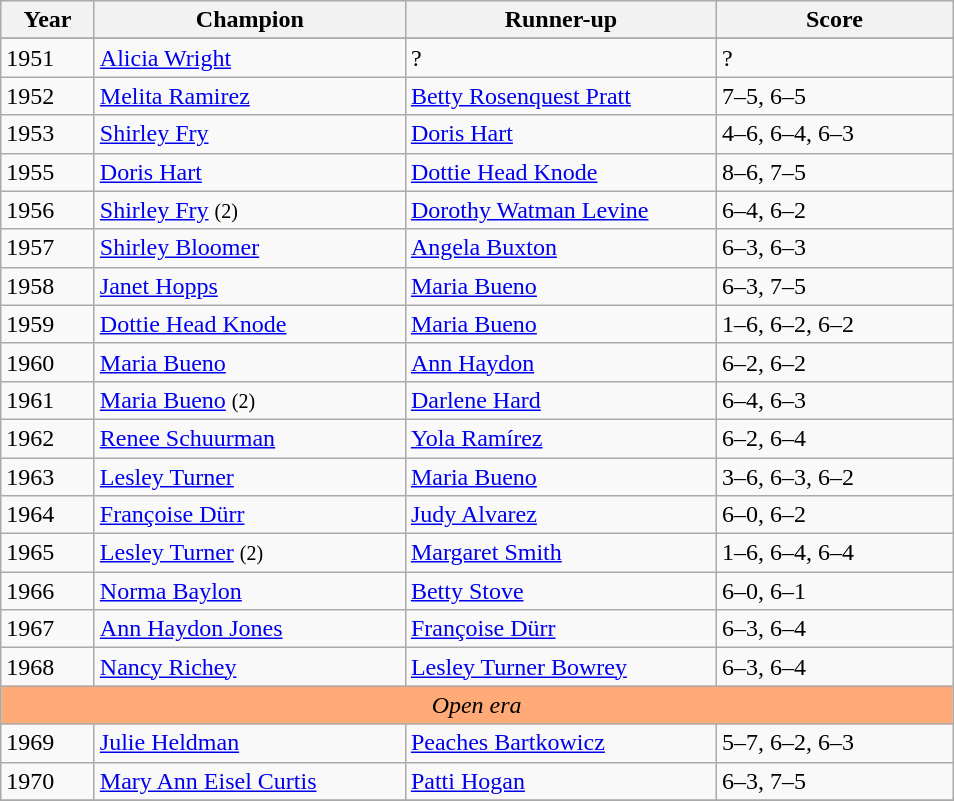<table class="wikitable">
<tr>
<th style="width:55px">Year</th>
<th style="width:200px">Champion</th>
<th style="width:200px">Runner-up</th>
<th style="width:150px">Score</th>
</tr>
<tr>
</tr>
<tr>
<td>1951</td>
<td> <a href='#'>Alicia Wright</a></td>
<td>?</td>
<td>?</td>
</tr>
<tr>
<td>1952</td>
<td> <a href='#'>Melita Ramirez</a></td>
<td> <a href='#'>Betty Rosenquest Pratt</a></td>
<td>7–5, 6–5</td>
</tr>
<tr>
<td>1953</td>
<td> <a href='#'>Shirley Fry</a></td>
<td> <a href='#'>Doris Hart</a></td>
<td>4–6, 6–4, 6–3</td>
</tr>
<tr>
<td>1955</td>
<td> <a href='#'>Doris Hart</a></td>
<td> <a href='#'>Dottie Head Knode</a></td>
<td>8–6, 7–5</td>
</tr>
<tr>
<td>1956</td>
<td> <a href='#'>Shirley Fry</a> <small>(2)</small></td>
<td> <a href='#'>Dorothy Watman Levine</a></td>
<td>6–4, 6–2</td>
</tr>
<tr>
<td>1957</td>
<td> <a href='#'>Shirley Bloomer</a></td>
<td> <a href='#'>Angela Buxton</a></td>
<td>6–3, 6–3</td>
</tr>
<tr>
<td>1958</td>
<td> <a href='#'>Janet Hopps</a></td>
<td> <a href='#'>Maria Bueno</a></td>
<td>6–3, 7–5</td>
</tr>
<tr>
<td>1959</td>
<td> <a href='#'>Dottie Head Knode</a></td>
<td> <a href='#'>Maria Bueno</a></td>
<td>1–6, 6–2, 6–2</td>
</tr>
<tr>
<td>1960</td>
<td> <a href='#'>Maria Bueno</a></td>
<td> <a href='#'>Ann Haydon</a></td>
<td>6–2, 6–2</td>
</tr>
<tr>
<td>1961</td>
<td> <a href='#'>Maria Bueno</a> <small>(2)</small></td>
<td> <a href='#'>Darlene Hard</a></td>
<td>6–4, 6–3</td>
</tr>
<tr>
<td>1962</td>
<td> <a href='#'>Renee Schuurman</a></td>
<td> <a href='#'>Yola Ramírez</a></td>
<td>6–2, 6–4</td>
</tr>
<tr>
<td>1963</td>
<td> <a href='#'>Lesley Turner</a></td>
<td> <a href='#'>Maria Bueno</a></td>
<td>3–6, 6–3, 6–2</td>
</tr>
<tr>
<td>1964</td>
<td> <a href='#'>Françoise Dürr</a></td>
<td> <a href='#'>Judy Alvarez</a></td>
<td>6–0, 6–2</td>
</tr>
<tr>
<td>1965</td>
<td> <a href='#'>Lesley Turner</a> <small>(2)</small></td>
<td> <a href='#'>Margaret Smith</a></td>
<td>1–6, 6–4, 6–4</td>
</tr>
<tr>
<td>1966</td>
<td> <a href='#'>Norma Baylon</a></td>
<td> <a href='#'>Betty Stove</a></td>
<td>6–0, 6–1</td>
</tr>
<tr>
<td>1967</td>
<td> <a href='#'>Ann Haydon Jones</a></td>
<td> <a href='#'>Françoise Dürr</a></td>
<td>6–3, 6–4</td>
</tr>
<tr>
<td>1968</td>
<td> <a href='#'>Nancy Richey</a></td>
<td> <a href='#'>Lesley Turner Bowrey</a></td>
<td>6–3, 6–4</td>
</tr>
<tr style=background-color:#ffaa77>
<td colspan=4 align=center><em>Open era </em></td>
</tr>
<tr>
<td>1969</td>
<td> <a href='#'>Julie Heldman</a></td>
<td> <a href='#'>Peaches Bartkowicz</a></td>
<td>5–7, 6–2, 6–3</td>
</tr>
<tr>
<td>1970</td>
<td> <a href='#'>Mary Ann Eisel Curtis</a></td>
<td> <a href='#'>Patti Hogan</a></td>
<td>6–3, 7–5</td>
</tr>
<tr>
</tr>
</table>
